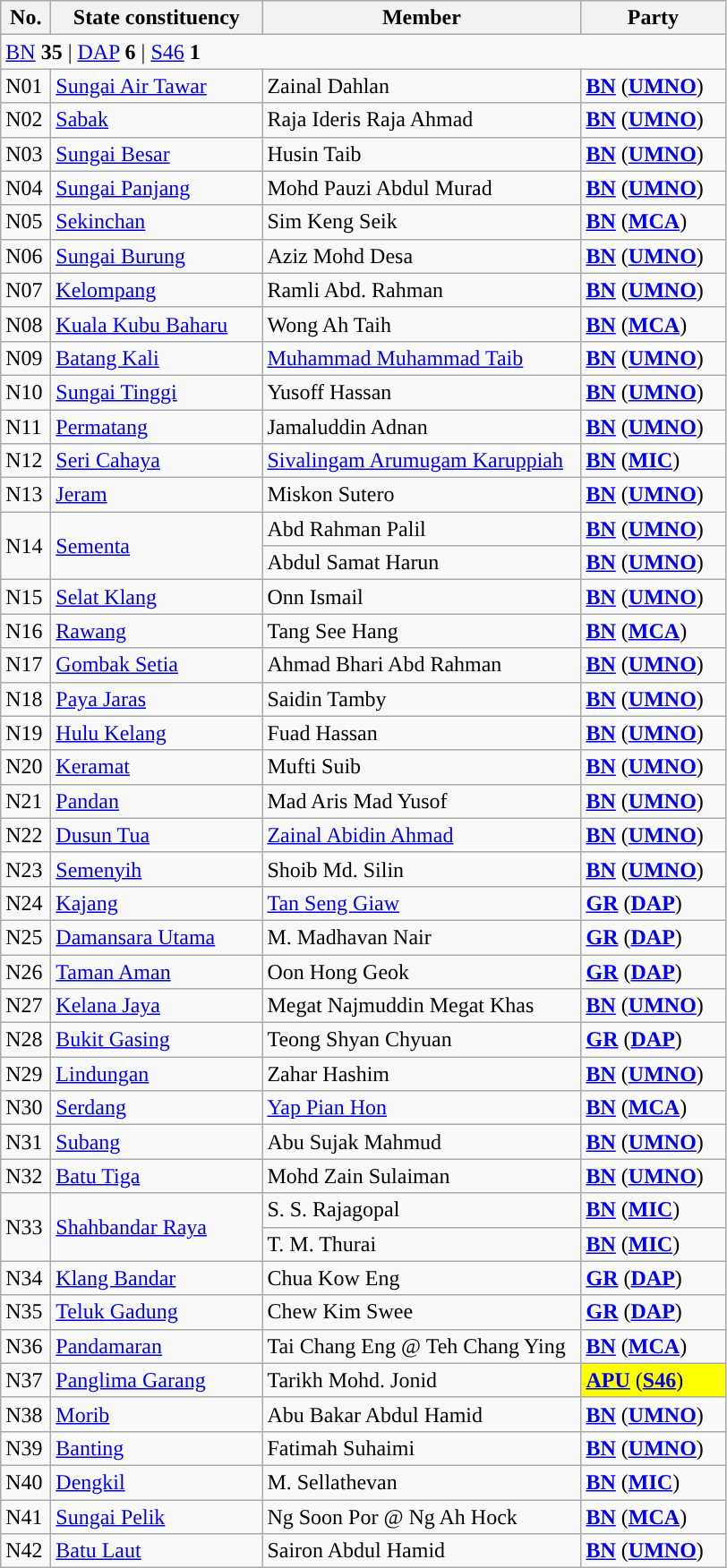<table class="wikitable sortable">
<tr>
<th style="width:30px;">No.</th>
<th style="width:150px;">State constituency</th>
<th style="width:230px;">Member</th>
<th style="width:100px;">Party</th>
</tr>
<tr>
<td colspan="4"><a href='#'>BN</a> <strong>35</strong> | <a href='#'>DAP</a> <strong>6</strong> | <a href='#'>S46</a> <strong>1</strong></td>
</tr>
<tr>
<td>N01</td>
<td><a href='#'>Sungai Air Tawar</a></td>
<td>Zainal Dahlan</td>
<td><strong><a href='#'>BN</a></strong> (<strong><a href='#'>UMNO</a></strong>)</td>
</tr>
<tr>
<td>N02</td>
<td><a href='#'>Sabak</a></td>
<td>Raja Ideris Raja Ahmad</td>
<td><strong><a href='#'>BN</a></strong> (<strong><a href='#'>UMNO</a></strong>)</td>
</tr>
<tr>
<td>N03</td>
<td><a href='#'>Sungai Besar</a></td>
<td>Husin Taib</td>
<td><strong><a href='#'>BN</a></strong> (<strong><a href='#'>UMNO</a></strong>)</td>
</tr>
<tr>
<td>N04</td>
<td><a href='#'>Sungai Panjang</a></td>
<td>Mohd Pauzi Abdul Murad</td>
<td><strong><a href='#'>BN</a></strong> (<strong><a href='#'>UMNO</a></strong>)</td>
</tr>
<tr>
<td>N05</td>
<td><a href='#'>Sekinchan</a></td>
<td>Sim Keng Seik</td>
<td><strong><a href='#'>BN</a></strong> (<strong><a href='#'>MCA</a></strong>)</td>
</tr>
<tr>
<td>N06</td>
<td><a href='#'>Sungai Burung</a></td>
<td>Aziz Mohd Desa</td>
<td><strong><a href='#'>BN</a></strong> (<strong><a href='#'>UMNO</a></strong>)</td>
</tr>
<tr>
<td>N07</td>
<td><a href='#'>Kelompang</a></td>
<td>Ramli Abd. Rahman</td>
<td><strong><a href='#'>BN</a></strong> (<strong><a href='#'>UMNO</a></strong>)</td>
</tr>
<tr>
<td>N08</td>
<td><a href='#'>Kuala Kubu Baharu</a></td>
<td>Wong Ah Taih</td>
<td><strong><a href='#'>BN</a></strong> (<strong><a href='#'>MCA</a></strong>)</td>
</tr>
<tr>
<td>N09</td>
<td><a href='#'>Batang Kali</a></td>
<td><a href='#'>Muhammad Muhammad Taib</a></td>
<td><strong><a href='#'>BN</a></strong> (<strong><a href='#'>UMNO</a></strong>)</td>
</tr>
<tr>
<td>N10</td>
<td><a href='#'>Sungai Tinggi</a></td>
<td>Yusoff Hassan</td>
<td><strong><a href='#'>BN</a></strong> (<strong><a href='#'>UMNO</a></strong>)</td>
</tr>
<tr>
<td>N11</td>
<td><a href='#'>Permatang</a></td>
<td>Jamaluddin Adnan</td>
<td><strong><a href='#'>BN</a></strong> (<strong><a href='#'>UMNO</a></strong>)</td>
</tr>
<tr>
<td>N12</td>
<td><a href='#'>Seri Cahaya</a></td>
<td><a href='#'>Sivalingam Arumugam Karuppiah</a></td>
<td><strong><a href='#'>BN</a></strong> (<strong><a href='#'>MIC</a></strong>)</td>
</tr>
<tr>
<td>N13</td>
<td><a href='#'>Jeram</a></td>
<td>Miskon Sutero</td>
<td><strong><a href='#'>BN</a></strong> (<strong><a href='#'>UMNO</a></strong>)</td>
</tr>
<tr>
<td rowspan=2>N14</td>
<td rowspan=2><a href='#'>Sementa</a></td>
<td>Abd Rahman Palil </td>
<td><strong><a href='#'>BN</a></strong> (<strong><a href='#'>UMNO</a></strong>)</td>
</tr>
<tr>
<td>Abdul Samat Harun </td>
<td><strong><a href='#'>BN</a></strong> (<strong><a href='#'>UMNO</a></strong>)</td>
</tr>
<tr>
<td>N15</td>
<td><a href='#'>Selat Klang</a></td>
<td>Onn Ismail</td>
<td><strong><a href='#'>BN</a></strong> (<strong><a href='#'>UMNO</a></strong>)</td>
</tr>
<tr>
<td>N16</td>
<td><a href='#'>Rawang</a></td>
<td>Tang See Hang</td>
<td><strong><a href='#'>BN</a></strong> (<strong><a href='#'>MCA</a></strong>)</td>
</tr>
<tr>
<td>N17</td>
<td><a href='#'>Gombak Setia</a></td>
<td>Ahmad Bhari Abd Rahman</td>
<td><strong><a href='#'>BN</a></strong> (<strong><a href='#'>UMNO</a></strong>)</td>
</tr>
<tr>
<td>N18</td>
<td><a href='#'>Paya Jaras</a></td>
<td>Saidin Tamby</td>
<td><strong><a href='#'>BN</a></strong> (<strong><a href='#'>UMNO</a></strong>)</td>
</tr>
<tr>
<td>N19</td>
<td><a href='#'>Hulu Kelang</a></td>
<td>Fuad Hassan</td>
<td><strong><a href='#'>BN</a></strong> (<strong><a href='#'>UMNO</a></strong>)</td>
</tr>
<tr>
<td>N20</td>
<td><a href='#'>Keramat</a></td>
<td>Mufti Suib</td>
<td><strong><a href='#'>BN</a></strong> (<strong><a href='#'>UMNO</a></strong>)</td>
</tr>
<tr>
<td>N21</td>
<td><a href='#'>Pandan</a></td>
<td>Mad Aris Mad Yusof</td>
<td><strong><a href='#'>BN</a></strong> (<strong><a href='#'>UMNO</a></strong>)</td>
</tr>
<tr>
<td>N22</td>
<td><a href='#'>Dusun Tua</a></td>
<td><a href='#'>Zainal Abidin Ahmad</a></td>
<td><strong><a href='#'>BN</a></strong> (<strong><a href='#'>UMNO</a></strong>)</td>
</tr>
<tr>
<td>N23</td>
<td><a href='#'>Semenyih</a></td>
<td>Shoib Md. Silin</td>
<td><strong><a href='#'>BN</a></strong> (<strong><a href='#'>UMNO</a></strong>)</td>
</tr>
<tr>
<td>N24</td>
<td><a href='#'>Kajang</a></td>
<td><a href='#'>Tan Seng Giaw</a></td>
<td><strong><a href='#'>GR</a></strong> (<strong><a href='#'>DAP</a></strong>)</td>
</tr>
<tr>
<td>N25</td>
<td><a href='#'>Damansara Utama</a></td>
<td>M. Madhavan Nair</td>
<td><strong><a href='#'>GR</a></strong> (<strong><a href='#'>DAP</a></strong>)</td>
</tr>
<tr>
<td>N26</td>
<td><a href='#'>Taman Aman</a></td>
<td>Oon Hong Geok</td>
<td><strong><a href='#'>GR</a></strong> (<strong><a href='#'>DAP</a></strong>)</td>
</tr>
<tr>
<td>N27</td>
<td><a href='#'>Kelana Jaya</a></td>
<td>Megat Najmuddin Megat Khas</td>
<td><strong><a href='#'>BN</a></strong> (<strong><a href='#'>UMNO</a></strong>)</td>
</tr>
<tr>
<td>N28</td>
<td><a href='#'>Bukit Gasing</a></td>
<td>Teong Shyan Chyuan</td>
<td><strong><a href='#'>GR</a></strong> (<strong><a href='#'>DAP</a></strong>)</td>
</tr>
<tr>
<td>N29</td>
<td><a href='#'>Lindungan</a></td>
<td>Zahar Hashim</td>
<td><strong><a href='#'>BN</a></strong> (<strong><a href='#'>UMNO</a></strong>)</td>
</tr>
<tr>
<td>N30</td>
<td><a href='#'>Serdang</a></td>
<td><a href='#'>Yap Pian Hon</a></td>
<td><strong><a href='#'>BN</a></strong> (<strong><a href='#'>MCA</a></strong>)</td>
</tr>
<tr>
<td>N31</td>
<td><a href='#'>Subang</a></td>
<td>Abu Sujak Mahmud</td>
<td><strong><a href='#'>BN</a></strong> (<strong><a href='#'>UMNO</a></strong>)</td>
</tr>
<tr>
<td>N32</td>
<td><a href='#'>Batu Tiga</a></td>
<td>Mohd Zain Sulaiman</td>
<td><strong><a href='#'>BN</a></strong> (<strong><a href='#'>UMNO</a></strong>)</td>
</tr>
<tr>
<td rowspan=2>N33</td>
<td rowspan=2><a href='#'>Shahbandar Raya</a></td>
<td>S. S. Rajagopal </td>
<td><strong><a href='#'>BN</a></strong> (<strong><a href='#'>MIC</a></strong>)</td>
</tr>
<tr>
<td>T. M. Thurai </td>
<td><strong><a href='#'>BN</a></strong> (<strong><a href='#'>MIC</a></strong>)</td>
</tr>
<tr>
<td>N34</td>
<td><a href='#'>Klang Bandar</a></td>
<td>Chua Kow Eng</td>
<td><strong><a href='#'>GR</a></strong> (<strong><a href='#'>DAP</a></strong>)</td>
</tr>
<tr>
<td>N35</td>
<td><a href='#'>Teluk Gadung</a></td>
<td>Chew Kim Swee</td>
<td><strong><a href='#'>GR</a></strong> (<strong><a href='#'>DAP</a></strong>)</td>
</tr>
<tr>
<td>N36</td>
<td><a href='#'>Pandamaran</a></td>
<td>Tai Chang Eng @ Teh Chang Ying</td>
<td><strong><a href='#'>BN</a></strong> (<strong><a href='#'>MCA</a></strong>)</td>
</tr>
<tr>
<td>N37</td>
<td><a href='#'>Panglima Garang</a></td>
<td>Tarikh Mohd. Jonid</td>
<td bgcolor="yellow"><strong><a href='#'>APU</a></strong> (<strong><a href='#'>S46</a></strong>)</td>
</tr>
<tr>
<td>N38</td>
<td><a href='#'>Morib</a></td>
<td>Abu Bakar Abdul Hamid</td>
<td><strong><a href='#'>BN</a></strong> (<strong><a href='#'>UMNO</a></strong>)</td>
</tr>
<tr>
<td>N39</td>
<td><a href='#'>Banting</a></td>
<td>Fatimah Suhaimi</td>
<td><strong><a href='#'>BN</a></strong> (<strong><a href='#'>UMNO</a></strong>)</td>
</tr>
<tr>
<td>N40</td>
<td><a href='#'>Dengkil</a></td>
<td>M. Sellathevan</td>
<td><strong><a href='#'>BN</a></strong> (<strong><a href='#'>MIC</a></strong>)</td>
</tr>
<tr>
<td>N41</td>
<td><a href='#'>Sungai Pelik</a></td>
<td>Ng Soon Por @ Ng Ah Hock</td>
<td><strong><a href='#'>BN</a></strong> (<strong><a href='#'>MCA</a></strong>)</td>
</tr>
<tr>
<td>N42</td>
<td><a href='#'>Batu Laut</a></td>
<td>Sairon Abdul Hamid</td>
<td><strong><a href='#'>BN</a></strong> (<strong><a href='#'>UMNO</a></strong>)</td>
</tr>
</table>
